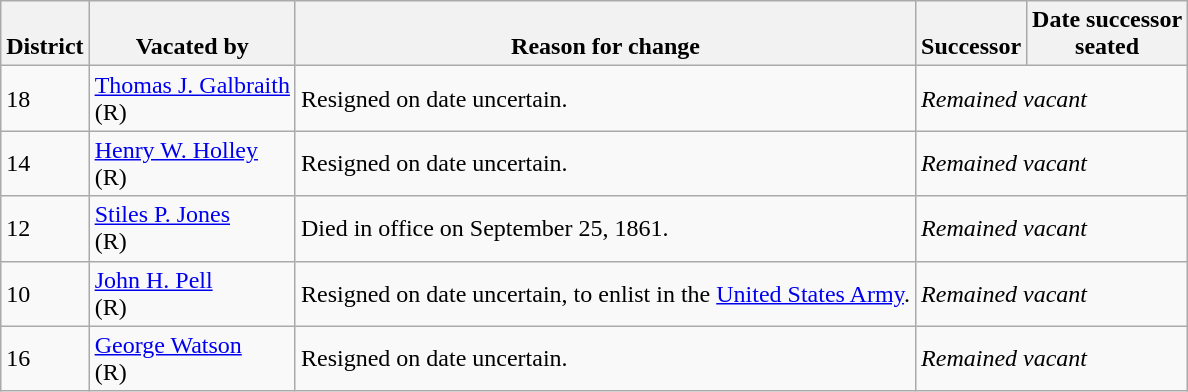<table class="wikitable sortable">
<tr style="vertical-align:bottom;">
<th>District</th>
<th>Vacated by</th>
<th>Reason for change</th>
<th>Successor</th>
<th>Date successor<br>seated</th>
</tr>
<tr>
<td>18</td>
<td nowrap ><a href='#'>Thomas J. Galbraith</a><br>(R)</td>
<td>Resigned on date uncertain.</td>
<td colspan="2"><em>Remained vacant</em></td>
</tr>
<tr>
<td>14</td>
<td nowrap ><a href='#'>Henry W. Holley</a><br>(R)</td>
<td>Resigned on date uncertain.</td>
<td colspan="2"><em>Remained vacant</em></td>
</tr>
<tr>
<td>12</td>
<td nowrap ><a href='#'>Stiles P. Jones</a><br>(R)</td>
<td>Died in office on September 25, 1861.</td>
<td colspan="2"><em>Remained vacant</em></td>
</tr>
<tr>
<td>10</td>
<td nowrap ><a href='#'>John H. Pell</a><br>(R)</td>
<td>Resigned on date uncertain, to enlist in the <a href='#'>United States Army</a>.</td>
<td colspan="2"><em>Remained vacant</em></td>
</tr>
<tr>
<td>16</td>
<td nowrap ><a href='#'>George Watson</a><br>(R)</td>
<td>Resigned on date uncertain.</td>
<td colspan="2"><em>Remained vacant</em></td>
</tr>
</table>
